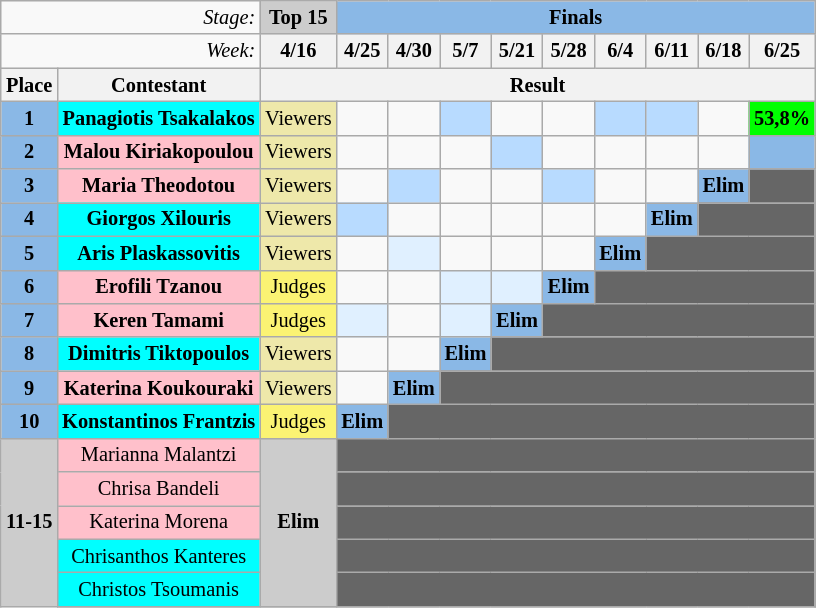<table class="wikitable" style="margin:1em auto; text-align:center; font-size:85%">
<tr>
<td align="right" colspan=2><em>Stage:</em></td>
<td bgcolor="CCCCCC"><strong>Top 15</strong></td>
<td bgcolor="8AB8E6" colspan=9><strong>Finals</strong></td>
</tr>
<tr>
<td align="right" colspan=2><em>Week:</em></td>
<th>4/16</th>
<th>4/25</th>
<th>4/30</th>
<th>5/7</th>
<th>5/21</th>
<th>5/28</th>
<th>6/4</th>
<th>6/11</th>
<th>6/18</th>
<th>6/25</th>
</tr>
<tr>
<th>Place</th>
<th>Contestant</th>
<th colspan="10" style="text-align:center;">Result</th>
</tr>
<tr>
<td style="background:#8ab8e6;"><strong>1</strong></td>
<td bgcolor="cyan"><strong>Panagiotis Tsakalakos</strong></td>
<td style="background:palegoldenrod; text-align:center;">Viewers</td>
<td></td>
<td></td>
<td style="background:#b8dbff; text-align:center;"></td>
<td></td>
<td></td>
<td style="background:#b8dbff; text-align:center;"></td>
<td style="background:#b8dbff; text-align:center;"></td>
<td></td>
<td bgcolor="00FF00"><strong>53,8%</strong></td>
</tr>
<tr>
<td style="background:#8ab8e6;"><strong>2</strong></td>
<td bgcolor="pink"><strong>Malou Kiriakopoulou</strong></td>
<td style="background:palegoldenrod; text-align:center;">Viewers</td>
<td></td>
<td></td>
<td></td>
<td style="background:#b8dbff; text-align:center;"></td>
<td></td>
<td></td>
<td></td>
<td></td>
<td style="background:#8ab8e6; text-align:center;"></td>
</tr>
<tr>
<td style="background:#8ab8e6;"><strong>3</strong></td>
<td bgcolor="pink"><strong>Maria Theodotou</strong></td>
<td style="background:palegoldenrod; text-align:center;">Viewers</td>
<td></td>
<td style="background:#b8dbff; text-align:center;"></td>
<td></td>
<td></td>
<td style="background:#b8dbff; text-align:center;"></td>
<td></td>
<td></td>
<td style="background:#8ab8e6; text-align:center;" rowspan="1"><strong>Elim</strong></td>
<td colspan="6" style="background:#666;"></td>
</tr>
<tr>
<td style="background:#8ab8e6;"><strong>4</strong></td>
<td bgcolor="cyan"><strong>Giorgos Xilouris</strong></td>
<td style="background:palegoldenrod; text-align:center;">Viewers</td>
<td style="background:#b8dbff; text-align:center;"></td>
<td></td>
<td></td>
<td></td>
<td></td>
<td></td>
<td style="background:#8ab8e6; text-align:center;" rowspan="1"><strong>Elim</strong></td>
<td colspan="6" style="background:#666;"></td>
</tr>
<tr>
<td style="background:#8ab8e6;"><strong>5</strong></td>
<td bgcolor="cyan"><strong>Aris Plaskassovitis</strong></td>
<td style="background:palegoldenrod; text-align:center;">Viewers</td>
<td></td>
<td style="background:#e0f0ff; text-align:center;"></td>
<td></td>
<td></td>
<td></td>
<td style="background:#8ab8e6; text-align:center;" rowspan="1"><strong>Elim</strong></td>
<td colspan="7" style="background:#666;"></td>
</tr>
<tr>
<td style="background:#8ab8e6;"><strong>6</strong></td>
<td bgcolor="pink"><strong>Erofili Tzanou</strong></td>
<td style="background:#fbf373; text-align:center;">Judges</td>
<td></td>
<td></td>
<td style="background:#e0f0ff; text-align:center;"></td>
<td style="background:#e0f0ff; text-align:center;"></td>
<td style="background:#8ab8e6; text-align:center;" rowspan="1"><strong>Elim</strong></td>
<td colspan="8" style="background:#666;"></td>
</tr>
<tr>
<td style="background:#8ab8e6;"><strong>7</strong></td>
<td bgcolor="pink"><strong>Keren Tamami</strong></td>
<td style="background:#fbf373; text-align:center;">Judges</td>
<td style="background:#e0f0ff; text-align:center;"></td>
<td></td>
<td style="background:#e0f0ff; text-align:center;"></td>
<td style="background:#8ab8e6; text-align:center;" rowspan="1"><strong>Elim</strong></td>
<td colspan="9" style="background:#666;"></td>
</tr>
<tr>
<td style="background:#8ab8e6;"><strong>8</strong></td>
<td bgcolor="cyan"><strong>Dimitris Tiktopoulos</strong></td>
<td style="background:palegoldenrod; text-align:center;">Viewers</td>
<td></td>
<td></td>
<td style="background:#8ab8e6; text-align:center;" rowspan="1"><strong>Elim</strong></td>
<td colspan="9" style="background:#666;"></td>
</tr>
<tr>
<td style="background:#8ab8e6;"><strong>9</strong></td>
<td bgcolor="pink"><strong>Katerina Koukouraki</strong></td>
<td style="background:palegoldenrod; text-align:center;">Viewers</td>
<td></td>
<td style="background:#8ab8e6; text-align:center;" rowspan="1"><strong>Elim</strong></td>
<td colspan="9" style="background:#666;"></td>
</tr>
<tr>
<td style="background:#8ab8e6;"><strong>10</strong></td>
<td bgcolor="cyan"><strong>Konstantinos Frantzis</strong></td>
<td style="background:#fbf373; text-align:center;">Judges</td>
<td style="background:#8ab8e6; text-align:center;" rowspan="1"><strong>Elim</strong></td>
<td colspan="8" style="background:#666;"></td>
</tr>
<tr>
<td style="background:#ccc; text-align:center;" rowspan="8"><strong>11-15</strong></td>
<td bgcolor="pink">Marianna Malantzi</td>
<td style="background:#ccc; text-align:center;" rowspan="5"><strong>Elim</strong></td>
<td colspan="9" style="background:#666;"></td>
</tr>
<tr>
<td bgcolor="pink">Chrisa Bandeli</td>
<td colspan="9" style="background:#666;"></td>
</tr>
<tr>
<td bgcolor="Pink">Katerina Morena</td>
<td colspan="9" style="background:#666;"></td>
</tr>
<tr>
<td bgcolor="cyan">Chrisanthos Kanteres</td>
<td colspan="9" style="background:#666;"></td>
</tr>
<tr>
<td bgcolor="cyan">Christos Tsoumanis</td>
<td colspan="9" style="background:#666;"></td>
</tr>
<tr>
</tr>
</table>
